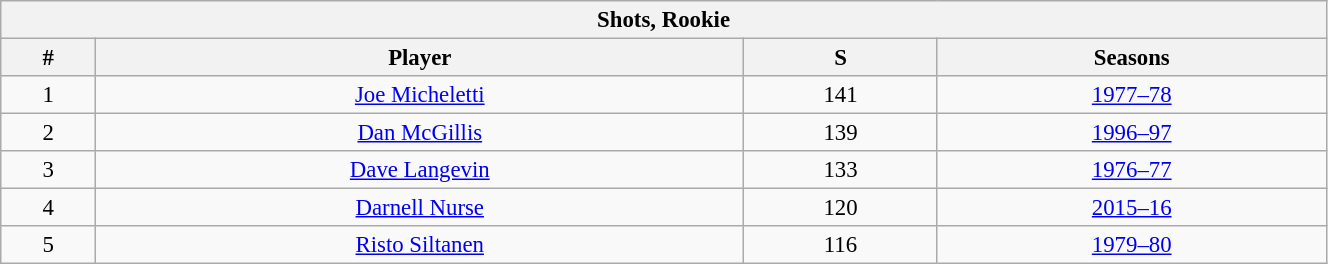<table class="wikitable" style="text-align: center; font-size: 95%" width="70%">
<tr>
<th colspan="4">Shots, Rookie</th>
</tr>
<tr>
<th>#</th>
<th>Player</th>
<th>S</th>
<th>Seasons</th>
</tr>
<tr>
<td>1</td>
<td><a href='#'>Joe Micheletti</a></td>
<td>141</td>
<td><a href='#'>1977–78</a></td>
</tr>
<tr>
<td>2</td>
<td><a href='#'>Dan McGillis</a></td>
<td>139</td>
<td><a href='#'>1996–97</a></td>
</tr>
<tr>
<td>3</td>
<td><a href='#'>Dave Langevin</a></td>
<td>133</td>
<td><a href='#'>1976–77</a></td>
</tr>
<tr>
<td>4</td>
<td><a href='#'>Darnell Nurse</a></td>
<td>120</td>
<td><a href='#'>2015–16</a></td>
</tr>
<tr>
<td>5</td>
<td><a href='#'>Risto Siltanen</a></td>
<td>116</td>
<td><a href='#'>1979–80</a></td>
</tr>
</table>
